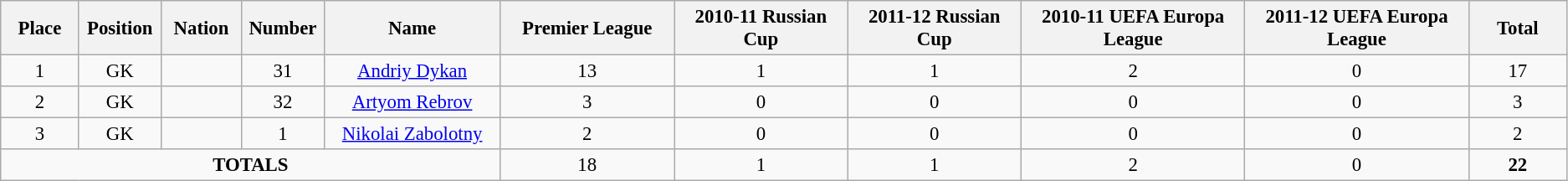<table class="wikitable" style="font-size: 95%; text-align: center;">
<tr>
<th width=60>Place</th>
<th width=60>Position</th>
<th width=60>Nation</th>
<th width=60>Number</th>
<th width=150>Name</th>
<th width=150>Premier League</th>
<th width=150>2010-11 Russian Cup</th>
<th width=150>2011-12 Russian Cup</th>
<th width=200>2010-11 UEFA Europa League</th>
<th width=200>2011-12 UEFA Europa League</th>
<th width=80>Total</th>
</tr>
<tr>
<td>1</td>
<td>GK</td>
<td></td>
<td>31</td>
<td><a href='#'>Andriy Dykan</a></td>
<td>13</td>
<td>1</td>
<td>1</td>
<td>2</td>
<td>0</td>
<td>17</td>
</tr>
<tr>
<td>2</td>
<td>GK</td>
<td></td>
<td>32</td>
<td><a href='#'>Artyom Rebrov</a></td>
<td>3</td>
<td>0</td>
<td>0</td>
<td>0</td>
<td>0</td>
<td>3</td>
</tr>
<tr>
<td>3</td>
<td>GK</td>
<td></td>
<td>1</td>
<td><a href='#'>Nikolai Zabolotny</a></td>
<td>2</td>
<td>0</td>
<td>0</td>
<td>0</td>
<td>0</td>
<td>2</td>
</tr>
<tr>
<td colspan="5"><strong>TOTALS</strong></td>
<td>18</td>
<td>1</td>
<td>1</td>
<td>2</td>
<td>0</td>
<td><strong>22</strong></td>
</tr>
</table>
